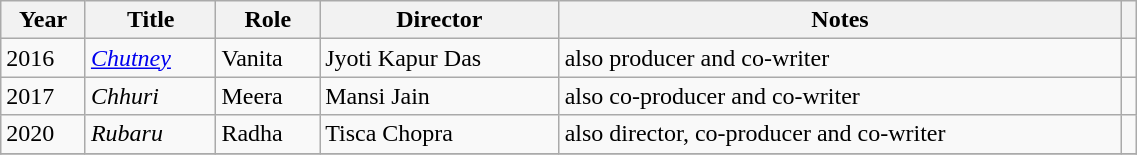<table class="wikitable plainrowheaders sortable" width=60%>
<tr>
<th scope="col">Year</th>
<th scope="col">Title</th>
<th scope="col">Role</th>
<th scope="col">Director</th>
<th scope="col" class="unsortable">Notes</th>
<th scope="col" class="unsortable"></th>
</tr>
<tr>
<td>2016</td>
<td><em><a href='#'>Chutney</a></em></td>
<td>Vanita</td>
<td>Jyoti Kapur Das</td>
<td>also producer and co-writer</td>
<td></td>
</tr>
<tr>
<td>2017</td>
<td><em>Chhuri</em></td>
<td>Meera</td>
<td>Mansi Jain</td>
<td>also co-producer and co-writer</td>
<td></td>
</tr>
<tr>
<td>2020</td>
<td><em>Rubaru</em></td>
<td>Radha</td>
<td>Tisca Chopra</td>
<td>also director, co-producer and co-writer</td>
<td></td>
</tr>
<tr>
</tr>
</table>
